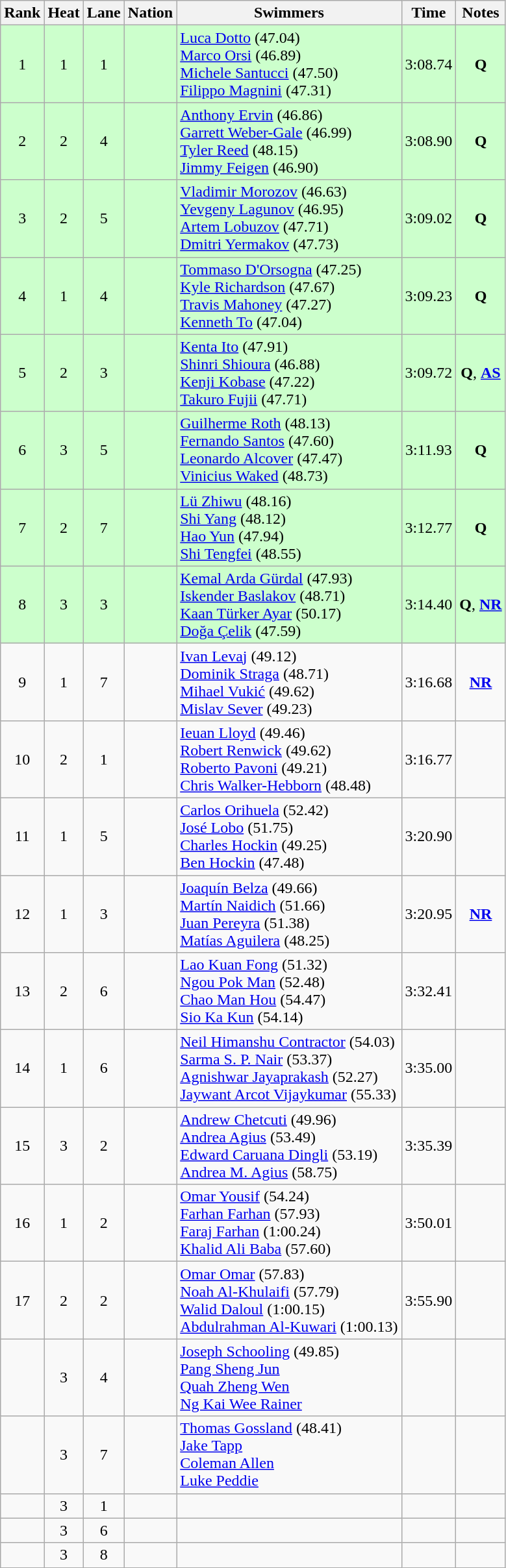<table class="wikitable sortable" style="text-align:center">
<tr>
<th>Rank</th>
<th>Heat</th>
<th>Lane</th>
<th>Nation</th>
<th>Swimmers</th>
<th>Time</th>
<th>Notes</th>
</tr>
<tr bgcolor=ccffcc>
<td>1</td>
<td>1</td>
<td>1</td>
<td align=left></td>
<td align=left><a href='#'>Luca Dotto</a> (47.04)<br><a href='#'>Marco Orsi</a> (46.89)<br><a href='#'>Michele Santucci</a> (47.50)<br><a href='#'>Filippo Magnini</a> (47.31)</td>
<td>3:08.74</td>
<td><strong>Q</strong></td>
</tr>
<tr bgcolor=ccffcc>
<td>2</td>
<td>2</td>
<td>4</td>
<td align=left></td>
<td align=left><a href='#'>Anthony Ervin</a> (46.86)<br><a href='#'>Garrett Weber-Gale</a> (46.99)<br><a href='#'>Tyler Reed</a> (48.15)<br><a href='#'>Jimmy Feigen</a> (46.90)</td>
<td>3:08.90</td>
<td><strong>Q</strong></td>
</tr>
<tr bgcolor=ccffcc>
<td>3</td>
<td>2</td>
<td>5</td>
<td align=left></td>
<td align=left><a href='#'>Vladimir Morozov</a> (46.63)<br><a href='#'>Yevgeny Lagunov</a> (46.95)<br><a href='#'>Artem Lobuzov</a> (47.71)<br><a href='#'>Dmitri Yermakov</a> (47.73)</td>
<td>3:09.02</td>
<td><strong>Q</strong></td>
</tr>
<tr bgcolor=ccffcc>
<td>4</td>
<td>1</td>
<td>4</td>
<td align=left></td>
<td align=left><a href='#'>Tommaso D'Orsogna</a> (47.25)<br><a href='#'>Kyle Richardson</a> (47.67)<br><a href='#'>Travis Mahoney</a> (47.27)<br><a href='#'>Kenneth To</a> (47.04)</td>
<td>3:09.23</td>
<td><strong>Q</strong></td>
</tr>
<tr bgcolor=ccffcc>
<td>5</td>
<td>2</td>
<td>3</td>
<td align=left></td>
<td align=left><a href='#'>Kenta Ito</a> (47.91)<br><a href='#'>Shinri Shioura</a> (46.88)<br><a href='#'>Kenji Kobase</a> (47.22)<br><a href='#'>Takuro Fujii</a> (47.71)</td>
<td>3:09.72</td>
<td><strong>Q</strong>, <strong><a href='#'>AS</a></strong></td>
</tr>
<tr bgcolor=ccffcc>
<td>6</td>
<td>3</td>
<td>5</td>
<td align=left></td>
<td align=left><a href='#'>Guilherme Roth</a> (48.13)<br><a href='#'>Fernando Santos</a> (47.60)<br><a href='#'>Leonardo Alcover</a> (47.47)<br><a href='#'>Vinicius Waked</a> (48.73)</td>
<td>3:11.93</td>
<td><strong>Q</strong></td>
</tr>
<tr bgcolor=ccffcc>
<td>7</td>
<td>2</td>
<td>7</td>
<td align=left></td>
<td align=left><a href='#'>Lü Zhiwu</a> (48.16)<br><a href='#'>Shi Yang</a> (48.12)<br><a href='#'>Hao Yun</a> (47.94)<br><a href='#'>Shi Tengfei</a> (48.55)</td>
<td>3:12.77</td>
<td><strong>Q</strong></td>
</tr>
<tr bgcolor=ccffcc>
<td>8</td>
<td>3</td>
<td>3</td>
<td align=left></td>
<td align=left><a href='#'>Kemal Arda Gürdal</a> (47.93)<br><a href='#'>Iskender Baslakov</a> (48.71)<br><a href='#'>Kaan Türker Ayar</a> (50.17)<br><a href='#'>Doğa Çelik</a> (47.59)</td>
<td>3:14.40</td>
<td><strong>Q</strong>, <strong><a href='#'>NR</a></strong></td>
</tr>
<tr>
<td>9</td>
<td>1</td>
<td>7</td>
<td align=left></td>
<td align=left><a href='#'>Ivan Levaj</a> (49.12)<br><a href='#'>Dominik Straga</a> (48.71)<br><a href='#'>Mihael Vukić</a> (49.62)<br><a href='#'>Mislav Sever</a> (49.23)</td>
<td>3:16.68</td>
<td><strong><a href='#'>NR</a></strong></td>
</tr>
<tr>
<td>10</td>
<td>2</td>
<td>1</td>
<td align=left></td>
<td align=left><a href='#'>Ieuan Lloyd</a> (49.46)<br><a href='#'>Robert Renwick</a> (49.62)<br><a href='#'>Roberto Pavoni</a> (49.21)<br><a href='#'>Chris Walker-Hebborn</a> (48.48)</td>
<td>3:16.77</td>
<td></td>
</tr>
<tr>
<td>11</td>
<td>1</td>
<td>5</td>
<td align=left></td>
<td align=left><a href='#'>Carlos Orihuela</a> (52.42)<br><a href='#'>José Lobo</a> (51.75)<br><a href='#'>Charles Hockin</a> (49.25)<br><a href='#'>Ben Hockin</a> (47.48)</td>
<td>3:20.90</td>
<td></td>
</tr>
<tr>
<td>12</td>
<td>1</td>
<td>3</td>
<td align=left></td>
<td align=left><a href='#'>Joaquín Belza</a> (49.66)<br><a href='#'>Martín Naidich</a> (51.66)<br><a href='#'>Juan Pereyra</a> (51.38)<br><a href='#'>Matías Aguilera</a> (48.25)</td>
<td>3:20.95</td>
<td><strong><a href='#'>NR</a></strong></td>
</tr>
<tr>
<td>13</td>
<td>2</td>
<td>6</td>
<td align=left></td>
<td align=left><a href='#'>Lao Kuan Fong</a> (51.32)<br><a href='#'>Ngou Pok Man</a> (52.48)<br><a href='#'>Chao Man Hou</a> (54.47)<br><a href='#'>Sio Ka Kun</a> (54.14)</td>
<td>3:32.41</td>
<td></td>
</tr>
<tr>
<td>14</td>
<td>1</td>
<td>6</td>
<td align=left></td>
<td align=left><a href='#'>Neil Himanshu Contractor</a> (54.03)<br><a href='#'>Sarma S. P. Nair</a> (53.37)<br><a href='#'>Agnishwar Jayaprakash</a> (52.27)<br><a href='#'>Jaywant Arcot Vijaykumar</a> (55.33)</td>
<td>3:35.00</td>
<td></td>
</tr>
<tr>
<td>15</td>
<td>3</td>
<td>2</td>
<td align=left></td>
<td align=left><a href='#'>Andrew Chetcuti</a> (49.96)<br><a href='#'>Andrea Agius</a> (53.49)<br><a href='#'>Edward Caruana Dingli</a> (53.19)<br><a href='#'>Andrea M. Agius</a> (58.75)</td>
<td>3:35.39</td>
<td></td>
</tr>
<tr>
<td>16</td>
<td>1</td>
<td>2</td>
<td align=left></td>
<td align=left><a href='#'>Omar Yousif</a> (54.24)<br><a href='#'>Farhan Farhan</a> (57.93)<br><a href='#'>Faraj Farhan</a> (1:00.24)<br><a href='#'>Khalid Ali Baba</a> (57.60)</td>
<td>3:50.01</td>
<td></td>
</tr>
<tr>
<td>17</td>
<td>2</td>
<td>2</td>
<td align=left></td>
<td align=left><a href='#'>Omar Omar</a> (57.83)<br><a href='#'>Noah Al-Khulaifi</a> (57.79)<br><a href='#'>Walid Daloul</a> (1:00.15)<br><a href='#'>Abdulrahman Al-Kuwari</a> (1:00.13)</td>
<td>3:55.90</td>
<td></td>
</tr>
<tr>
<td></td>
<td>3</td>
<td>4</td>
<td align=left></td>
<td align=left><a href='#'>Joseph Schooling</a> (49.85)<br><a href='#'>Pang Sheng Jun</a><br><a href='#'>Quah Zheng Wen</a><br><a href='#'>Ng Kai Wee Rainer</a></td>
<td></td>
<td></td>
</tr>
<tr>
<td></td>
<td>3</td>
<td>7</td>
<td align=left></td>
<td align=left><a href='#'>Thomas Gossland</a> (48.41)<br><a href='#'>Jake Tapp</a><br><a href='#'>Coleman Allen</a><br><a href='#'>Luke Peddie</a></td>
<td></td>
<td></td>
</tr>
<tr>
<td></td>
<td>3</td>
<td>1</td>
<td align=left></td>
<td></td>
<td></td>
<td></td>
</tr>
<tr>
<td></td>
<td>3</td>
<td>6</td>
<td align=left></td>
<td></td>
<td></td>
<td></td>
</tr>
<tr>
<td></td>
<td>3</td>
<td>8</td>
<td align=left></td>
<td></td>
<td></td>
<td></td>
</tr>
</table>
